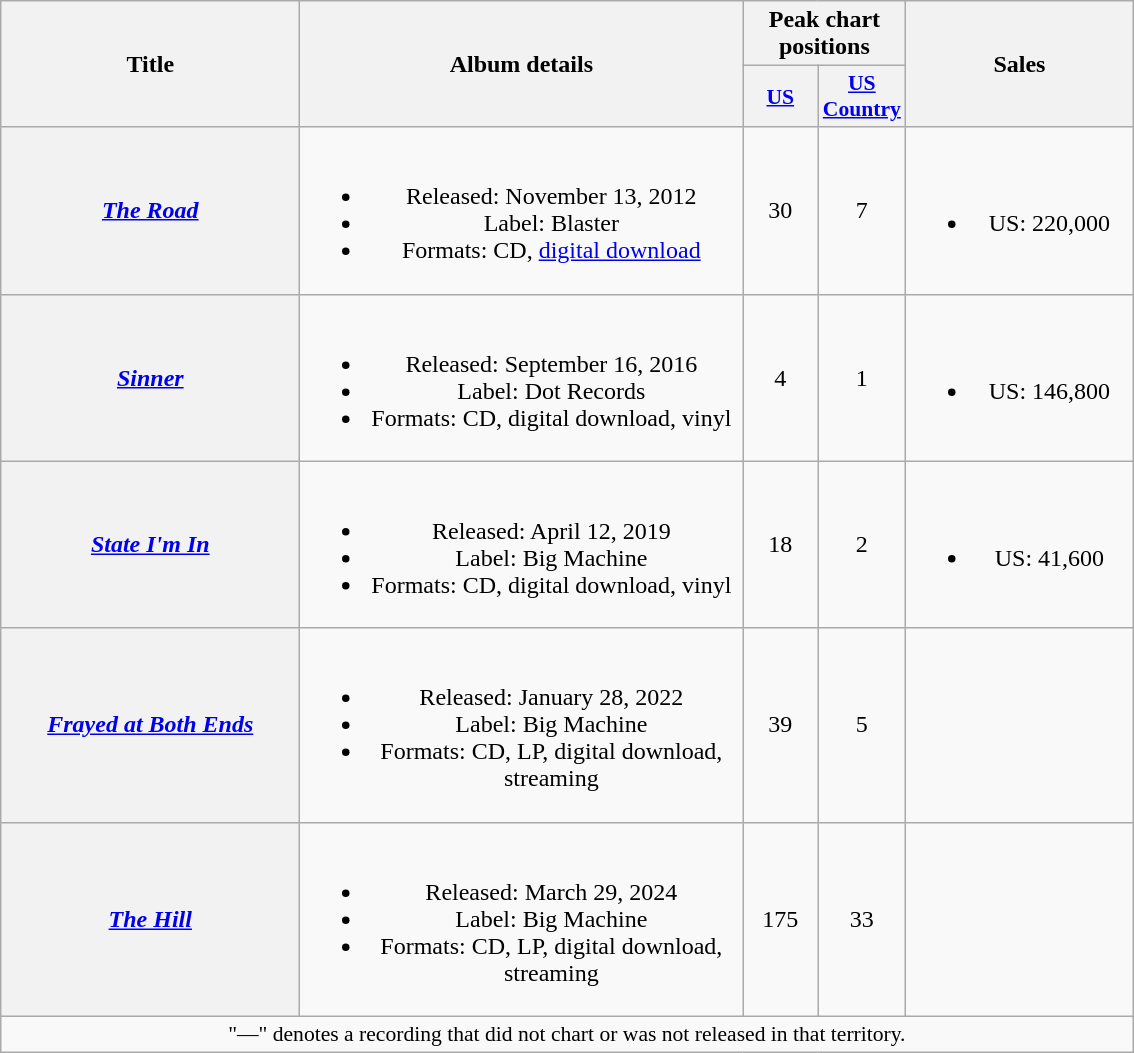<table class="wikitable plainrowheaders" style="text-align:center;">
<tr>
<th scope="col" rowspan="2" style="width:12em;">Title</th>
<th scope="col" rowspan="2" style="width:18em;">Album details</th>
<th scope="col" colspan="2">Peak chart positions</th>
<th scope="col" rowspan="2" style="width:9em;">Sales</th>
</tr>
<tr>
<th scope="col" style="width:3em;font-size:90%;"><a href='#'>US</a><br></th>
<th scope="col" style="width:3em;font-size:90%;"><a href='#'>US<br>Country</a><br></th>
</tr>
<tr>
<th scope="row"><em><a href='#'>The Road</a></em></th>
<td><br><ul><li>Released: November 13, 2012</li><li>Label: Blaster</li><li>Formats: CD, <a href='#'>digital download</a></li></ul></td>
<td>30</td>
<td>7</td>
<td><br><ul><li>US: 220,000</li></ul></td>
</tr>
<tr>
<th scope="row"><em><a href='#'>Sinner</a></em></th>
<td><br><ul><li>Released: September 16, 2016</li><li>Label: Dot Records</li><li>Formats: CD, digital download, vinyl</li></ul></td>
<td>4</td>
<td>1</td>
<td><br><ul><li>US: 146,800</li></ul></td>
</tr>
<tr>
<th scope="row"><em><a href='#'>State I'm In</a></em></th>
<td><br><ul><li>Released: April 12, 2019</li><li>Label: Big Machine</li><li>Formats: CD, digital download, vinyl</li></ul></td>
<td>18</td>
<td>2</td>
<td><br><ul><li>US: 41,600</li></ul></td>
</tr>
<tr>
<th scope="row"><em><a href='#'>Frayed at Both Ends</a></em></th>
<td><br><ul><li>Released: January 28, 2022</li><li>Label: Big Machine</li><li>Formats: CD, LP, digital download, streaming</li></ul></td>
<td>39</td>
<td>5</td>
<td></td>
</tr>
<tr>
<th scope="row"><em><a href='#'>The Hill</a></em></th>
<td><br><ul><li>Released: March 29, 2024</li><li>Label: Big Machine</li><li>Formats: CD, LP, digital download, streaming</li></ul></td>
<td>175</td>
<td>33</td>
</tr>
<tr>
<td colspan="14" style="font-size:90%">"—" denotes a recording that did not chart or was not released in that territory.</td>
</tr>
</table>
